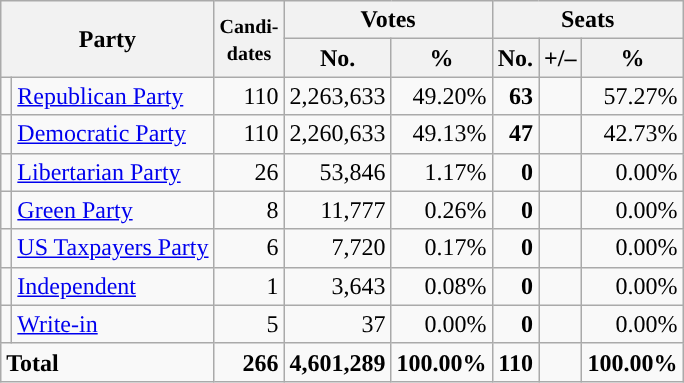<table class="wikitable" style="font-size:100%; text-align:right;">
<tr>
<th colspan=2 rowspan=2>Party</th>
<th rowspan=2><small>Candi-<br>dates</small></th>
<th colspan=2>Votes</th>
<th colspan=3>Seats</th>
</tr>
<tr>
<th>No.</th>
<th>%</th>
<th>No.</th>
<th>+/–</th>
<th>%</th>
</tr>
<tr>
<td style="background:"></td>
<td align=left><a href='#'>Republican Party</a></td>
<td>110</td>
<td>2,263,633</td>
<td>49.20%</td>
<td><strong>63</strong></td>
<td></td>
<td>57.27%</td>
</tr>
<tr>
<td style="background:"></td>
<td align=left><a href='#'>Democratic Party</a></td>
<td>110</td>
<td>2,260,633</td>
<td>49.13%</td>
<td><strong>47</strong></td>
<td></td>
<td>42.73%</td>
</tr>
<tr>
<td style="background:"></td>
<td align=left><a href='#'>Libertarian Party</a></td>
<td>26</td>
<td>53,846</td>
<td>1.17%</td>
<td><strong>0</strong></td>
<td></td>
<td>0.00%</td>
</tr>
<tr>
<td style="background:"></td>
<td align=left><a href='#'>Green Party</a></td>
<td>8</td>
<td>11,777</td>
<td>0.26%</td>
<td><strong>0</strong></td>
<td></td>
<td>0.00%</td>
</tr>
<tr>
<td style="background:"></td>
<td align=left><a href='#'>US Taxpayers Party</a></td>
<td>6</td>
<td>7,720</td>
<td>0.17%</td>
<td><strong>0</strong></td>
<td></td>
<td>0.00%</td>
</tr>
<tr>
<td style="background:"></td>
<td align=left><a href='#'>Independent</a></td>
<td>1</td>
<td>3,643</td>
<td>0.08%</td>
<td><strong>0</strong></td>
<td></td>
<td>0.00%</td>
</tr>
<tr>
<td style="background:"></td>
<td align=left><a href='#'>Write-in</a></td>
<td>5</td>
<td>37</td>
<td>0.00%</td>
<td><strong>0</strong></td>
<td></td>
<td>0.00%</td>
</tr>
<tr style="font-weight:bold">
<td colspan=2 align=left>Total</td>
<td>266</td>
<td>4,601,289</td>
<td>100.00%</td>
<td>110</td>
<td></td>
<td>100.00%</td>
</tr>
</table>
